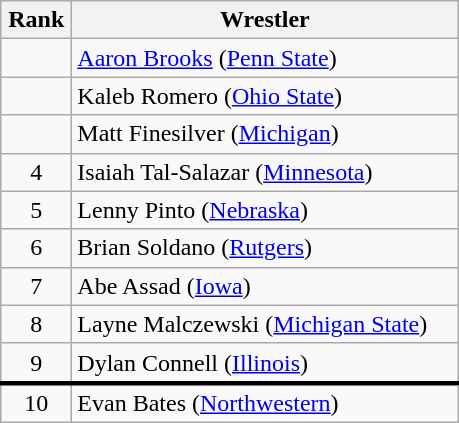<table class="wikitable" style="text-align: center;">
<tr>
<th width="40">Rank</th>
<th width="250">Wrestler</th>
</tr>
<tr>
<td></td>
<td align="left"><a href='#'>Aaron Brooks</a> (<a href='#'>Penn State</a>)</td>
</tr>
<tr>
<td></td>
<td align="left">Kaleb Romero (<a href='#'>Ohio State</a>)</td>
</tr>
<tr>
<td></td>
<td align="left">Matt Finesilver (<a href='#'>Michigan</a>)</td>
</tr>
<tr>
<td>4</td>
<td align="left">Isaiah Tal-Salazar (<a href='#'>Minnesota</a>)</td>
</tr>
<tr>
<td>5</td>
<td align="left">Lenny Pinto (<a href='#'>Nebraska</a>)</td>
</tr>
<tr>
<td>6</td>
<td align="left">Brian Soldano (<a href='#'>Rutgers</a>)</td>
</tr>
<tr>
<td>7</td>
<td align="left">Abe Assad (<a href='#'>Iowa</a>)</td>
</tr>
<tr>
<td>8</td>
<td align="left">Layne Malczewski (<a href='#'>Michigan State</a>)</td>
</tr>
<tr>
<td>9</td>
<td align="left">Dylan Connell (<a href='#'>Illinois</a>)</td>
</tr>
<tr style="border-top:3px solid black">
<td>10</td>
<td align="left">Evan Bates (<a href='#'>Northwestern</a>)</td>
</tr>
</table>
